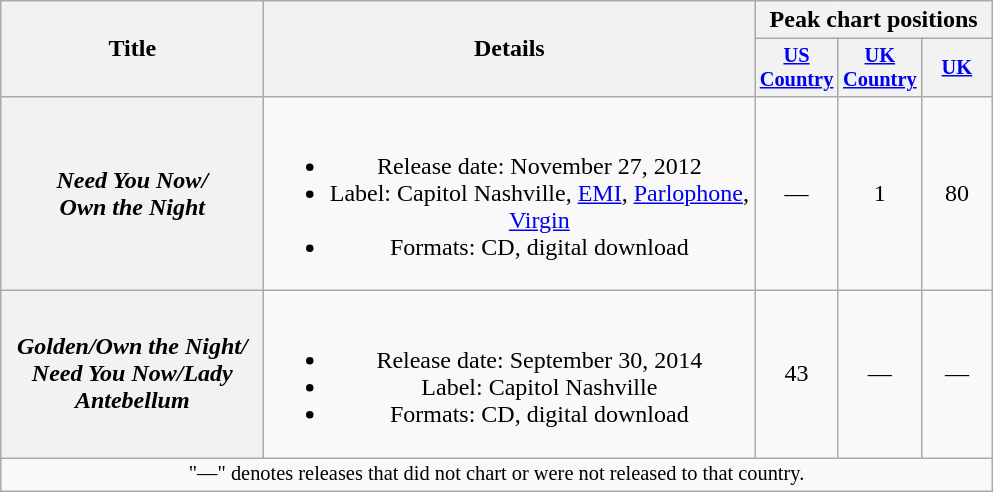<table class="wikitable plainrowheaders" style="text-align:center;">
<tr>
<th scope="col" rowspan="2" style="width:10.5em;">Title</th>
<th scope="col" rowspan="2" style="width:20em;">Details</th>
<th colspan="3">Peak chart positions</th>
</tr>
<tr>
<th scope="col" style="width:3em;font-size:85%;"><a href='#'>US Country</a><br></th>
<th scope="col" style="width:3em;font-size:85%;"><a href='#'>UK Country</a><br></th>
<th scope="col" style="width:3em;font-size:85%;"><a href='#'>UK</a><br></th>
</tr>
<tr>
<th scope="row"><em>Need You Now/<br>Own the Night</em></th>
<td><br><ul><li>Release date: November 27, 2012</li><li>Label: Capitol Nashville, <a href='#'>EMI</a>, <a href='#'>Parlophone</a>, <a href='#'>Virgin</a></li><li>Formats: CD, digital download</li></ul></td>
<td>—</td>
<td>1</td>
<td>80</td>
</tr>
<tr>
<th scope="row"><em>Golden/Own the Night/<br>Need You Now/Lady Antebellum</em></th>
<td><br><ul><li>Release date: September 30, 2014</li><li>Label: Capitol Nashville</li><li>Formats: CD, digital download</li></ul></td>
<td>43</td>
<td>—</td>
<td>—</td>
</tr>
<tr>
<td colspan="5" style="font-size:85%">"—" denotes releases that did not chart or were not released to that country.</td>
</tr>
</table>
